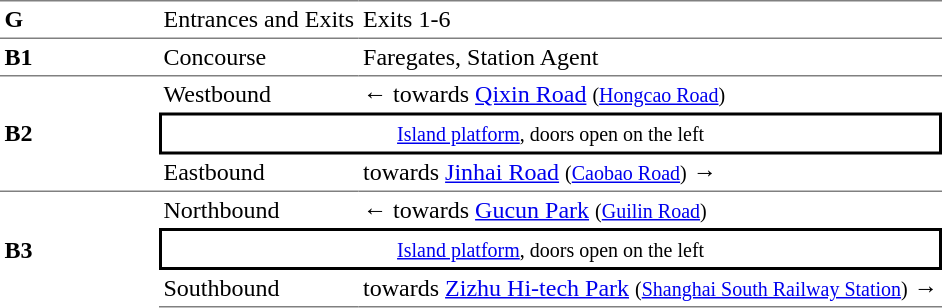<table cellspacing=0 cellpadding=3>
<tr>
<td style="border-top:solid 1px gray;border-bottom:solid 1px gray;" width=100><strong>G</strong></td>
<td style="border-top:solid 1px gray;border-bottom:solid 1px gray;">Entrances and Exits</td>
<td style="border-top:solid 1px gray;border-bottom:solid 1px gray;">Exits 1-6</td>
</tr>
<tr>
<td style="border-bottom:solid 1px gray;"><strong>B1</strong></td>
<td style="border-bottom:solid 1px gray;">Concourse</td>
<td style="border-bottom:solid 1px gray;">Faregates, Station Agent</td>
</tr>
<tr>
<td rowspan="3" style="border-bottom:solid 1px gray;"><strong>B2</strong></td>
<td>Westbound</td>
<td>←  towards <a href='#'>Qixin Road</a> <small>(<a href='#'>Hongcao Road</a>)</small></td>
</tr>
<tr>
<td style="border-right:solid 2px black;border-left:solid 2px black;border-top:solid 2px black;border-bottom:solid 2px black;text-align:center;" colspan=2><small><a href='#'>Island platform</a>, doors open on the left</small></td>
</tr>
<tr>
<td style="border-bottom:solid 1px gray;">Eastbound</td>
<td style="border-bottom:solid 1px gray;">  towards <a href='#'>Jinhai Road</a> <small>(<a href='#'>Caobao Road</a>)</small> →</td>
</tr>
<tr>
<td rowspan="3"><strong>B3</strong></td>
<td>Northbound</td>
<td>←  towards <a href='#'>Gucun Park</a> <small>(<a href='#'>Guilin Road</a>)</small></td>
</tr>
<tr>
<td style="border-right:solid 2px black;border-left:solid 2px black;border-top:solid 2px black;border-bottom:solid 2px black;text-align:center;" colspan=2><small><a href='#'>Island platform</a>, doors open on the left</small></td>
</tr>
<tr>
<td style="border-bottom:solid 1px gray;">Southbound</td>
<td style="border-bottom:solid 1px gray;">  towards <a href='#'>Zizhu Hi-tech Park</a> <small>(<a href='#'>Shanghai South Railway Station</a>)</small> →</td>
</tr>
</table>
